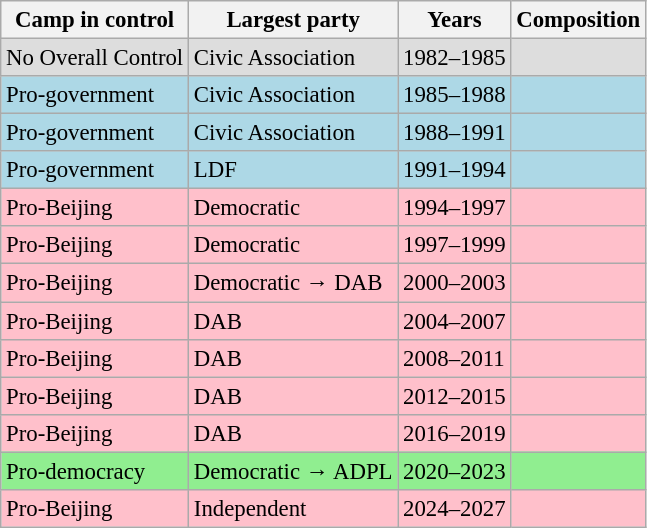<table class="wikitable" style="font-size: 95%;">
<tr>
<th>Camp in control</th>
<th>Largest party</th>
<th>Years</th>
<th>Composition</th>
</tr>
<tr ! style="background-color: #DDDDDD">
<td>No Overall Control</td>
<td>Civic Association</td>
<td>1982–1985</td>
<td></td>
</tr>
<tr ! style="background-color: LightBlue">
<td>Pro-government</td>
<td>Civic Association</td>
<td>1985–1988</td>
<td></td>
</tr>
<tr ! style="background-color: LightBlue">
<td>Pro-government</td>
<td>Civic Association</td>
<td>1988–1991</td>
<td></td>
</tr>
<tr ! style="background-color: LightBlue">
<td>Pro-government</td>
<td>LDF</td>
<td>1991–1994</td>
<td></td>
</tr>
<tr ! style="background-color: Pink">
<td>Pro-Beijing</td>
<td>Democratic</td>
<td>1994–1997</td>
<td></td>
</tr>
<tr ! style="background-color: Pink">
<td>Pro-Beijing</td>
<td>Democratic</td>
<td>1997–1999</td>
<td></td>
</tr>
<tr ! style="background-color: Pink">
<td>Pro-Beijing</td>
<td>Democratic → DAB</td>
<td>2000–2003</td>
<td></td>
</tr>
<tr ! style="background-color: Pink">
<td>Pro-Beijing</td>
<td>DAB</td>
<td>2004–2007</td>
<td></td>
</tr>
<tr ! style="background-color: Pink">
<td>Pro-Beijing</td>
<td>DAB</td>
<td>2008–2011</td>
<td></td>
</tr>
<tr ! style="background-color: Pink">
<td>Pro-Beijing</td>
<td>DAB</td>
<td>2012–2015</td>
<td></td>
</tr>
<tr ! style="background-color: Pink">
<td>Pro-Beijing</td>
<td>DAB</td>
<td>2016–2019</td>
<td></td>
</tr>
<tr ! style="background-color: LightGreen">
<td>Pro-democracy</td>
<td>Democratic → ADPL</td>
<td>2020–2023</td>
<td></td>
</tr>
<tr ! style="background-color: Pink">
<td>Pro-Beijing</td>
<td>Independent</td>
<td>2024–2027</td>
<td></td>
</tr>
</table>
